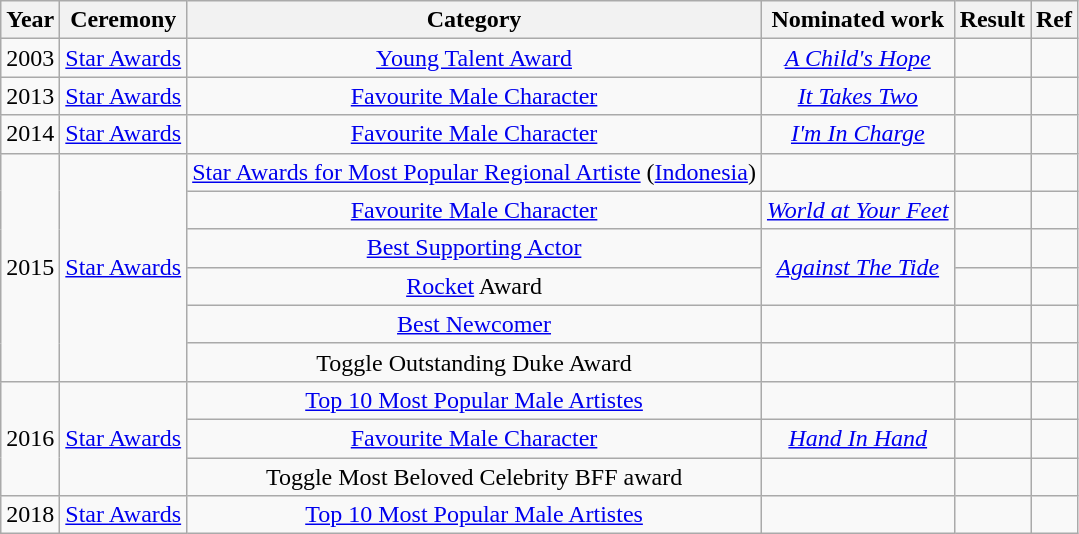<table class="wikitable sortable" style="text-align: center;">
<tr>
<th>Year</th>
<th>Ceremony</th>
<th>Category</th>
<th>Nominated work</th>
<th>Result</th>
<th class="unsortable">Ref</th>
</tr>
<tr>
<td>2003</td>
<td><a href='#'>Star Awards</a></td>
<td><a href='#'>Young Talent Award</a></td>
<td><em><a href='#'>A Child's Hope</a></em> <br> </td>
<td></td>
<td></td>
</tr>
<tr>
<td>2013</td>
<td><a href='#'>Star Awards</a></td>
<td><a href='#'>Favourite Male Character</a></td>
<td><em><a href='#'>It Takes Two</a></em> <br> </td>
<td></td>
<td></td>
</tr>
<tr>
<td>2014</td>
<td><a href='#'>Star Awards</a></td>
<td><a href='#'>Favourite Male Character</a></td>
<td><em><a href='#'>I'm In Charge</a></em> <br> </td>
<td></td>
<td></td>
</tr>
<tr>
<td rowspan="6">2015</td>
<td rowspan="6"><a href='#'>Star Awards</a></td>
<td><a href='#'>Star Awards for Most Popular Regional Artiste</a> (<a href='#'>Indonesia</a>)</td>
<td></td>
<td></td>
<td></td>
</tr>
<tr>
<td><a href='#'>Favourite Male Character</a></td>
<td><em><a href='#'>World at Your Feet</a></em> <br> </td>
<td></td>
<td></td>
</tr>
<tr>
<td><a href='#'>Best Supporting Actor</a></td>
<td rowspan="2"><em><a href='#'>Against The Tide</a></em> <br> </td>
<td></td>
<td></td>
</tr>
<tr>
<td><a href='#'>Rocket</a> Award</td>
<td></td>
<td></td>
</tr>
<tr>
<td><a href='#'>Best Newcomer</a></td>
<td></td>
<td></td>
<td></td>
</tr>
<tr>
<td>Toggle Outstanding Duke Award</td>
<td></td>
<td></td>
<td></td>
</tr>
<tr>
<td rowspan="3">2016</td>
<td rowspan="3"><a href='#'>Star Awards</a></td>
<td><a href='#'>Top 10 Most Popular Male Artistes</a></td>
<td></td>
<td></td>
<td></td>
</tr>
<tr>
<td><a href='#'>Favourite Male Character</a></td>
<td><em><a href='#'>Hand In Hand</a></em> <br> </td>
<td></td>
<td></td>
</tr>
<tr>
<td>Toggle Most Beloved Celebrity BFF award </td>
<td></td>
<td></td>
<td></td>
</tr>
<tr>
<td>2018</td>
<td><a href='#'>Star Awards</a></td>
<td><a href='#'>Top 10 Most Popular Male Artistes</a></td>
<td></td>
<td></td>
<td></td>
</tr>
</table>
